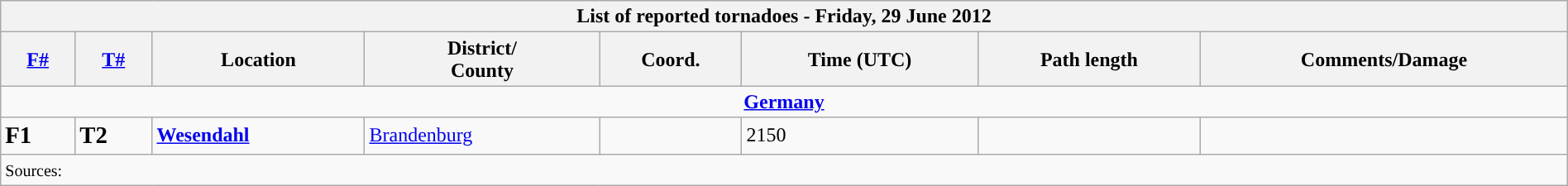<table class="wikitable collapsible" width="100%">
<tr>
<th colspan="8">List of reported tornadoes - Friday, 29 June 2012</th>
</tr>
<tr>
<th><a href='#'>F#</a></th>
<th><a href='#'>T#</a></th>
<th>Location</th>
<th>District/<br>County</th>
<th>Coord.</th>
<th>Time (UTC)</th>
<th>Path length</th>
<th>Comments/Damage</th>
</tr>
<tr>
<td colspan="8" align=center><strong><a href='#'>Germany</a></strong></td>
</tr>
<tr>
<td><big><strong>F1</strong></big></td>
<td><big><strong>T2</strong></big></td>
<td><strong><a href='#'>Wesendahl</a></strong></td>
<td><a href='#'>Brandenburg</a></td>
<td></td>
<td>2150</td>
<td></td>
<td></td>
</tr>
<tr>
<td colspan="8"><small>Sources:  </small></td>
</tr>
</table>
